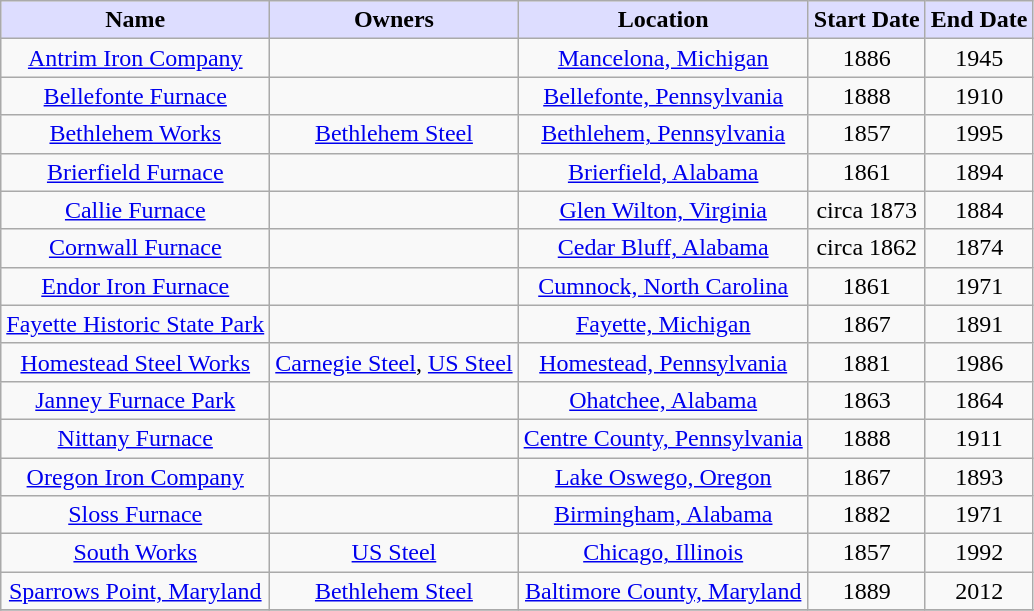<table class="wikitable sortable sortable">
<tr>
<th style="background:#DDDDFF;">Name</th>
<th style="background:#DDDDFF;">Owners</th>
<th style="background:#DDDDFF;">Location</th>
<th style="background:#DDDDFF;">Start Date</th>
<th style="background:#DDDDFF;">End Date</th>
</tr>
<tr>
<td align=center><a href='#'>Antrim Iron Company</a></td>
<td align=center></td>
<td align=center><a href='#'>Mancelona, Michigan</a></td>
<td align=center>1886</td>
<td align=center>1945</td>
</tr>
<tr>
<td align=center><a href='#'>Bellefonte Furnace</a></td>
<td align=center></td>
<td align=center><a href='#'>Bellefonte, Pennsylvania</a></td>
<td align=center>1888</td>
<td align=center>1910</td>
</tr>
<tr>
<td align=center><a href='#'>Bethlehem Works</a></td>
<td align=center><a href='#'>Bethlehem Steel</a></td>
<td align=center><a href='#'>Bethlehem, Pennsylvania</a></td>
<td align=center>1857</td>
<td align=center>1995</td>
</tr>
<tr>
<td align=center><a href='#'>Brierfield Furnace</a></td>
<td align=center></td>
<td align=center><a href='#'>Brierfield, Alabama</a></td>
<td align=center>1861</td>
<td align=center>1894</td>
</tr>
<tr>
<td align=center><a href='#'>Callie Furnace</a></td>
<td align=center></td>
<td align=center><a href='#'>Glen Wilton, Virginia</a></td>
<td align=center>circa 1873</td>
<td align=center>1884</td>
</tr>
<tr>
<td align=center><a href='#'>Cornwall Furnace</a></td>
<td align=center></td>
<td align=center><a href='#'>Cedar Bluff, Alabama</a></td>
<td align=center>circa 1862</td>
<td align=center>1874</td>
</tr>
<tr>
<td align=center><a href='#'>Endor Iron Furnace</a></td>
<td align=center></td>
<td align=center><a href='#'>Cumnock, North Carolina</a></td>
<td align=center>1861</td>
<td align=center>1971</td>
</tr>
<tr>
<td align=center><a href='#'>Fayette Historic State Park</a></td>
<td align=center></td>
<td align=center><a href='#'>Fayette, Michigan</a></td>
<td align=center>1867</td>
<td align=center>1891</td>
</tr>
<tr>
<td align=center><a href='#'>Homestead Steel Works</a></td>
<td align=center><a href='#'>Carnegie Steel</a>, <a href='#'>US Steel</a></td>
<td align=center><a href='#'>Homestead, Pennsylvania</a></td>
<td align=center>1881</td>
<td align=center>1986</td>
</tr>
<tr>
<td align=center><a href='#'>Janney Furnace Park</a></td>
<td align=center></td>
<td align=center><a href='#'>Ohatchee, Alabama</a></td>
<td align=center>1863</td>
<td align=center>1864</td>
</tr>
<tr>
<td align=center><a href='#'>Nittany Furnace</a></td>
<td align=center></td>
<td align=center><a href='#'>Centre County, Pennsylvania</a></td>
<td align=center>1888</td>
<td align=center>1911</td>
</tr>
<tr>
<td align=center><a href='#'>Oregon Iron Company</a></td>
<td align=center></td>
<td align=center><a href='#'>Lake Oswego, Oregon</a></td>
<td align=center>1867</td>
<td align=center>1893</td>
</tr>
<tr>
<td align=center><a href='#'>Sloss Furnace</a></td>
<td align=center></td>
<td align=center><a href='#'>Birmingham, Alabama</a></td>
<td align=center>1882</td>
<td align=center>1971</td>
</tr>
<tr>
<td align=center><a href='#'>South Works</a></td>
<td align=center><a href='#'>US Steel</a></td>
<td align=center><a href='#'>Chicago, Illinois</a></td>
<td align=center>1857</td>
<td align=center>1992</td>
</tr>
<tr>
<td align=center><a href='#'>Sparrows Point, Maryland</a></td>
<td align=center><a href='#'>Bethlehem Steel</a></td>
<td align=center><a href='#'>Baltimore County, Maryland</a></td>
<td align=center>1889</td>
<td align=center>2012</td>
</tr>
<tr>
</tr>
</table>
